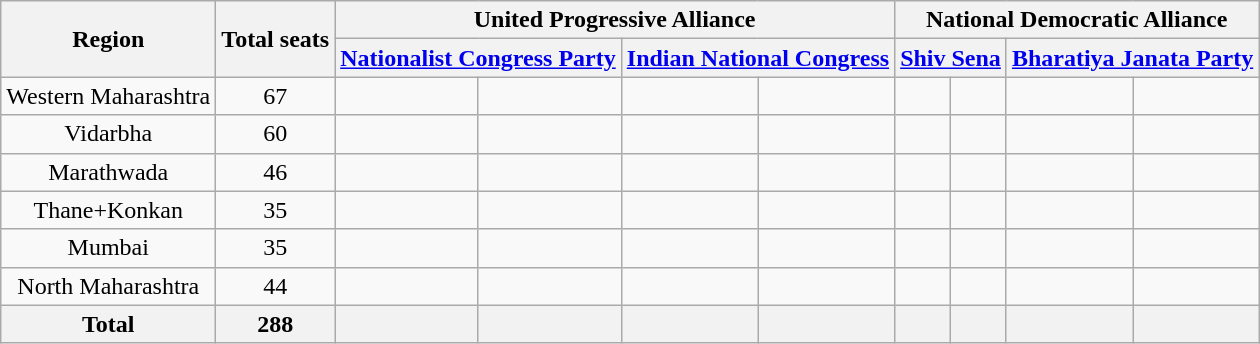<table class="wikitable" style="text-align:center;">
<tr>
<th rowspan="2">Region</th>
<th rowspan="2">Total seats</th>
<th colspan="4">United Progressive Alliance</th>
<th colspan="4">National Democratic Alliance</th>
</tr>
<tr>
<th colspan="2"><a href='#'>Nationalist Congress Party</a></th>
<th colspan="2"><a href='#'>Indian National Congress</a></th>
<th colspan="2"><a href='#'>Shiv Sena</a></th>
<th colspan="2"><a href='#'>Bharatiya Janata Party</a></th>
</tr>
<tr>
<td>Western Maharashtra</td>
<td>67</td>
<td></td>
<td></td>
<td></td>
<td></td>
<td></td>
<td></td>
<td></td>
<td></td>
</tr>
<tr>
<td>Vidarbha</td>
<td>60</td>
<td></td>
<td></td>
<td></td>
<td></td>
<td></td>
<td></td>
<td></td>
<td></td>
</tr>
<tr>
<td>Marathwada</td>
<td>46</td>
<td></td>
<td></td>
<td></td>
<td></td>
<td></td>
<td></td>
<td></td>
<td></td>
</tr>
<tr>
<td>Thane+Konkan</td>
<td>35</td>
<td></td>
<td></td>
<td></td>
<td></td>
<td></td>
<td></td>
<td></td>
<td></td>
</tr>
<tr>
<td>Mumbai</td>
<td>35</td>
<td></td>
<td></td>
<td></td>
<td></td>
<td></td>
<td></td>
<td></td>
<td></td>
</tr>
<tr>
<td>North Maharashtra</td>
<td>44</td>
<td></td>
<td></td>
<td></td>
<td></td>
<td></td>
<td></td>
<td></td>
<td></td>
</tr>
<tr>
<th><strong>Total</strong></th>
<th><strong>288</strong></th>
<th></th>
<th></th>
<th></th>
<th></th>
<th></th>
<th></th>
<th></th>
<th></th>
</tr>
</table>
